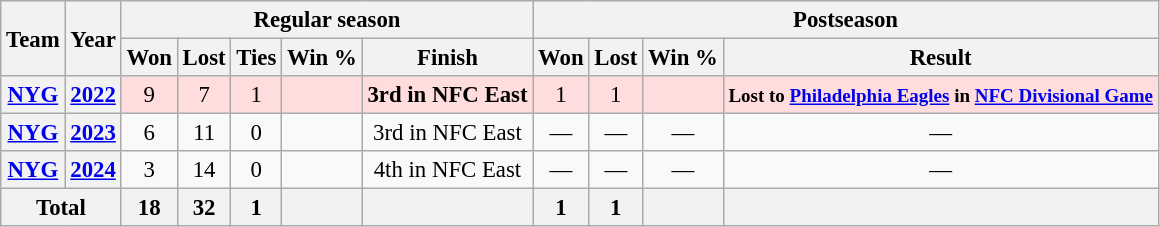<table class="wikitable" style="font-size: 95%; text-align:center">
<tr>
<th rowspan="2">Team</th>
<th rowspan="2">Year</th>
<th colspan="5">Regular season</th>
<th colspan="4">Postseason</th>
</tr>
<tr>
<th>Won</th>
<th>Lost</th>
<th>Ties</th>
<th>Win %</th>
<th>Finish</th>
<th>Won</th>
<th>Lost</th>
<th>Win %</th>
<th>Result</th>
</tr>
<tr style="background:#fdd">
<th><a href='#'>NYG</a></th>
<th><a href='#'>2022</a></th>
<td>9</td>
<td>7</td>
<td>1</td>
<td></td>
<td><strong>3rd in NFC East</strong></td>
<td>1</td>
<td>1</td>
<td></td>
<td><small><strong>Lost to <a href='#'>Philadelphia Eagles</a> in <a href='#'>NFC Divisional Game</a></strong></small></td>
</tr>
<tr>
<th><a href='#'>NYG</a></th>
<th><a href='#'>2023</a></th>
<td>6</td>
<td>11</td>
<td>0</td>
<td></td>
<td>3rd in NFC East</td>
<td>—</td>
<td>—</td>
<td>—</td>
<td>—</td>
</tr>
<tr>
<th><a href='#'>NYG</a></th>
<th><a href='#'>2024</a></th>
<td>3</td>
<td>14</td>
<td>0</td>
<td></td>
<td>4th in NFC East</td>
<td>—</td>
<td>—</td>
<td>—</td>
<td>—</td>
</tr>
<tr>
<th colspan="2">Total</th>
<th>18</th>
<th>32</th>
<th>1</th>
<th></th>
<th></th>
<th>1</th>
<th>1</th>
<th></th>
<th></th>
</tr>
</table>
